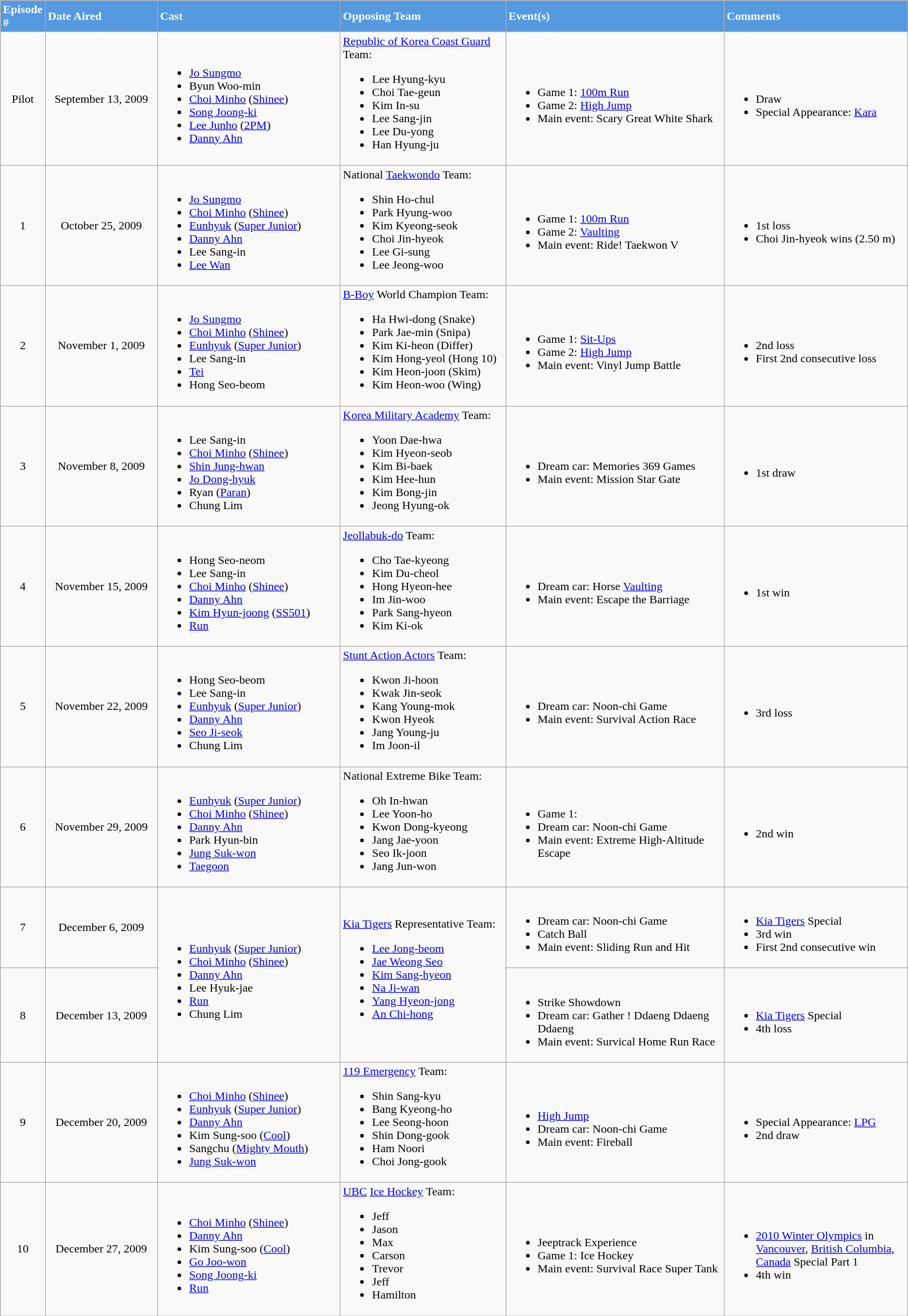<table class="wikitable">
<tr>
<th style="text-align:left; background:#5599df; color:#fff; width:50px;">Episode #</th>
<th style="text-align:left; background:#5599df; color:#fff; width:150px;">Date Aired</th>
<th style="text-align:left; background:#5599df; color:#fff; width:250px;">Cast</th>
<th style="text-align:left; background:#5599df; color:#fff; width:225px;">Opposing Team</th>
<th style="text-align:left; background:#5599df; color:#fff; width:300px;">Event(s)</th>
<th style="text-align:left; background:#5599df; color:#fff; width:250px;">Comments</th>
</tr>
<tr>
<td style="text-align:center;">Pilot</td>
<td style="text-align:center;">September 13, 2009</td>
<td align="left"><br><ul><li><a href='#'>Jo Sungmo</a></li><li>Byun Woo-min</li><li><a href='#'>Choi Minho</a> (<a href='#'>Shinee</a>)</li><li><a href='#'>Song Joong-ki</a></li><li><a href='#'>Lee Junho</a> (<a href='#'>2PM</a>)</li><li><a href='#'>Danny Ahn</a></li></ul></td>
<td align="left"><a href='#'>Republic of Korea Coast Guard</a> Team:<br><ul><li>Lee Hyung-kyu</li><li>Choi Tae-geun</li><li>Kim In-su</li><li>Lee Sang-jin</li><li>Lee Du-yong</li><li>Han Hyung-ju</li></ul></td>
<td align="left"><br><ul><li>Game 1: <a href='#'>100m Run</a></li><li>Game 2: <a href='#'>High Jump</a></li><li>Main event: Scary Great White Shark</li></ul></td>
<td align="left"><br><ul><li>Draw</li><li>Special Appearance: <a href='#'>Kara</a></li></ul></td>
</tr>
<tr>
<td style="text-align:center;">1</td>
<td style="text-align:center;">October 25, 2009</td>
<td align="left"><br><ul><li><a href='#'>Jo Sungmo</a></li><li><a href='#'>Choi Minho</a> (<a href='#'>Shinee</a>)</li><li><a href='#'>Eunhyuk</a> (<a href='#'>Super Junior</a>)</li><li><a href='#'>Danny Ahn</a></li><li>Lee Sang-in</li><li><a href='#'>Lee Wan</a></li></ul></td>
<td align="left">National <a href='#'>Taekwondo</a> Team:<br><ul><li>Shin Ho-chul</li><li>Park Hyung-woo</li><li>Kim Kyeong-seok</li><li>Choi Jin-hyeok</li><li>Lee Gi-sung</li><li>Lee Jeong-woo</li></ul></td>
<td align="left"><br><ul><li>Game 1: <a href='#'>100m Run</a></li><li>Game 2: <a href='#'>Vaulting</a></li><li>Main event: Ride! Taekwon V</li></ul></td>
<td align="left"><br><ul><li>1st loss</li><li>Choi Jin-hyeok wins (2.50 m)</li></ul></td>
</tr>
<tr>
<td style="text-align:center;">2</td>
<td style="text-align:center;">November 1, 2009</td>
<td align="left"><br><ul><li><a href='#'>Jo Sungmo</a></li><li><a href='#'>Choi Minho</a> (<a href='#'>Shinee</a>)</li><li><a href='#'>Eunhyuk</a> (<a href='#'>Super Junior</a>)</li><li>Lee Sang-in</li><li><a href='#'>Tei</a></li><li>Hong Seo-beom</li></ul></td>
<td align="left"><a href='#'>B-Boy</a> World Champion Team:<br><ul><li>Ha Hwi-dong (Snake)</li><li>Park Jae-min (Snipa)</li><li>Kim Ki-heon (Differ)</li><li>Kim Hong-yeol (Hong 10)</li><li>Kim Heon-joon (Skim)</li><li>Kim Heon-woo (Wing)</li></ul></td>
<td align="left"><br><ul><li>Game 1: <a href='#'>Sit-Ups</a></li><li>Game 2: <a href='#'>High Jump</a></li><li>Main event: Vinyl Jump Battle</li></ul></td>
<td align="left"><br><ul><li>2nd loss</li><li>First 2nd consecutive loss</li></ul></td>
</tr>
<tr>
<td style="text-align:center;">3</td>
<td style="text-align:center;">November 8, 2009</td>
<td align="left"><br><ul><li>Lee Sang-in</li><li><a href='#'>Choi Minho</a> (<a href='#'>Shinee</a>)</li><li><a href='#'>Shin Jung-hwan</a></li><li><a href='#'>Jo Dong-hyuk</a></li><li>Ryan (<a href='#'>Paran</a>)</li><li>Chung Lim</li></ul></td>
<td align="left"><a href='#'>Korea Military Academy</a> Team:<br><ul><li>Yoon Dae-hwa</li><li>Kim Hyeon-seob</li><li>Kim Bi-baek</li><li>Kim Hee-hun</li><li>Kim Bong-jin</li><li>Jeong Hyung-ok</li></ul></td>
<td align="left"><br><ul><li>Dream car: Memories 369 Games</li><li>Main event: Mission Star Gate</li></ul></td>
<td align="left"><br><ul><li>1st draw</li></ul></td>
</tr>
<tr>
<td style="text-align:center;">4</td>
<td style="text-align:center;">November 15, 2009</td>
<td align="left"><br><ul><li>Hong Seo-neom</li><li>Lee Sang-in</li><li><a href='#'>Choi Minho</a> (<a href='#'>Shinee</a>)</li><li><a href='#'>Danny Ahn</a></li><li><a href='#'>Kim Hyun-joong</a> (<a href='#'>SS501</a>)</li><li><a href='#'>Run</a></li></ul></td>
<td align="left"><a href='#'>Jeollabuk-do</a> Team:<br><ul><li>Cho Tae-kyeong</li><li>Kim Du-cheol</li><li>Hong Hyeon-hee</li><li>Im Jin-woo</li><li>Park Sang-hyeon</li><li>Kim Ki-ok</li></ul></td>
<td align="left"><br><ul><li>Dream car: Horse <a href='#'>Vaulting</a></li><li>Main event: Escape the Barriage</li></ul></td>
<td align="left"><br><ul><li>1st win</li></ul></td>
</tr>
<tr>
<td style="text-align:center;">5</td>
<td style="text-align:center;">November 22, 2009</td>
<td align="left"><br><ul><li>Hong Seo-beom</li><li>Lee Sang-in</li><li><a href='#'>Eunhyuk</a> (<a href='#'>Super Junior</a>)</li><li><a href='#'>Danny Ahn</a></li><li><a href='#'>Seo Ji-seok</a></li><li>Chung Lim</li></ul></td>
<td align="left"><a href='#'>Stunt Action Actors</a> Team:<br><ul><li>Kwon Ji-hoon</li><li>Kwak Jin-seok</li><li>Kang Young-mok</li><li>Kwon Hyeok</li><li>Jang Young-ju</li><li>Im Joon-il</li></ul></td>
<td align="left"><br><ul><li>Dream car: Noon-chi Game</li><li>Main event: Survival Action Race</li></ul></td>
<td align="left"><br><ul><li>3rd loss</li></ul></td>
</tr>
<tr>
<td style="text-align:center;">6</td>
<td style="text-align:center;">November 29, 2009</td>
<td align="left"><br><ul><li><a href='#'>Eunhyuk</a> (<a href='#'>Super Junior</a>)</li><li><a href='#'>Choi Minho</a> (<a href='#'>Shinee</a>)</li><li><a href='#'>Danny Ahn</a></li><li>Park Hyun-bin</li><li><a href='#'>Jung Suk-won</a></li><li><a href='#'>Taegoon</a></li></ul></td>
<td align="left">National Extreme Bike Team:<br><ul><li>Oh In-hwan</li><li>Lee Yoon-ho</li><li>Kwon Dong-kyeong</li><li>Jang Jae-yoon</li><li>Seo Ik-joon</li><li>Jang Jun-won</li></ul></td>
<td align="left"><br><ul><li>Game 1:</li><li>Dream car: Noon-chi Game</li><li>Main event: Extreme High-Altitude Escape</li></ul></td>
<td align="left"><br><ul><li>2nd win</li></ul></td>
</tr>
<tr>
<td style="text-align:center;">7</td>
<td style="text-align:center;">December 6, 2009</td>
<td style="text-align:left;" rowspan="2"><br><ul><li><a href='#'>Eunhyuk</a> (<a href='#'>Super Junior</a>)</li><li><a href='#'>Choi Minho</a> (<a href='#'>Shinee</a>)</li><li><a href='#'>Danny Ahn</a></li><li>Lee Hyuk-jae</li><li><a href='#'>Run</a></li><li>Chung Lim</li></ul></td>
<td style="text-align:left;" rowspan="2"><a href='#'>Kia Tigers</a> Representative Team:<br><ul><li><a href='#'>Lee Jong-beom</a></li><li><a href='#'>Jae Weong Seo</a></li><li><a href='#'>Kim Sang-hyeon</a></li><li><a href='#'>Na Ji-wan</a></li><li><a href='#'>Yang Hyeon-jong</a></li><li><a href='#'>An Chi-hong</a></li></ul></td>
<td align="left"><br><ul><li>Dream car: Noon-chi Game</li><li>Catch Ball</li><li>Main event: Sliding Run and Hit</li></ul></td>
<td align="left"><br><ul><li><a href='#'>Kia Tigers</a> Special</li><li>3rd win</li><li>First 2nd consecutive win</li></ul></td>
</tr>
<tr>
<td style="text-align:center;">8</td>
<td style="text-align:center;">December 13, 2009</td>
<td align="left"><br><ul><li>Strike Showdown</li><li>Dream car: Gather ! Ddaeng Ddaeng Ddaeng</li><li>Main event: Survical Home Run Race</li></ul></td>
<td align="left"><br><ul><li><a href='#'>Kia Tigers</a> Special</li><li>4th loss</li></ul></td>
</tr>
<tr>
<td style="text-align:center;">9</td>
<td style="text-align:center;">December 20, 2009</td>
<td align="left"><br><ul><li><a href='#'>Choi Minho</a> (<a href='#'>Shinee</a>)</li><li><a href='#'>Eunhyuk</a> (<a href='#'>Super Junior</a>)</li><li><a href='#'>Danny Ahn</a></li><li>Kim Sung-soo (<a href='#'>Cool</a>)</li><li>Sangchu (<a href='#'>Mighty Mouth</a>)</li><li><a href='#'>Jung Suk-won</a></li></ul></td>
<td align="left"><a href='#'>119 Emergency</a> Team:<br><ul><li>Shin Sang-kyu</li><li>Bang Kyeong-ho</li><li>Lee Seong-hoon</li><li>Shin Dong-gook</li><li>Ham Noori</li><li>Choi Jong-gook</li></ul></td>
<td align="left"><br><ul><li><a href='#'>High Jump</a></li><li>Dream car: Noon-chi Game</li><li>Main event: Fireball</li></ul></td>
<td align="left"><br><ul><li>Special Appearance: <a href='#'>LPG</a></li><li>2nd draw</li></ul></td>
</tr>
<tr>
<td style="text-align:center;">10</td>
<td style="text-align:center;">December 27, 2009</td>
<td align="left"><br><ul><li><a href='#'>Choi Minho</a> (<a href='#'>Shinee</a>)</li><li><a href='#'>Danny Ahn</a></li><li>Kim Sung-soo (<a href='#'>Cool</a>)</li><li><a href='#'>Go Joo-won</a></li><li><a href='#'>Song Joong-ki</a></li><li><a href='#'>Run</a></li></ul></td>
<td align="left"><a href='#'>UBC</a> <a href='#'>Ice Hockey</a> Team:<br><ul><li>Jeff</li><li>Jason</li><li>Max</li><li>Carson</li><li>Trevor</li><li>Jeff</li><li>Hamilton</li></ul></td>
<td align="left"><br><ul><li>Jeeptrack Experience</li><li>Game 1: Ice Hockey</li><li>Main event: Survival Race Super Tank</li></ul></td>
<td align="left"><br><ul><li><a href='#'>2010 Winter Olympics</a> in <a href='#'>Vancouver</a>, <a href='#'>British Columbia</a>, <a href='#'>Canada</a> Special Part 1</li><li>4th win</li></ul></td>
</tr>
</table>
